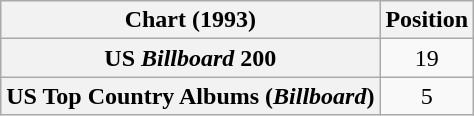<table class="wikitable sortable plainrowheaders" style="text-align:center">
<tr>
<th scope="col">Chart (1993)</th>
<th scope="col">Position</th>
</tr>
<tr>
<th scope="row">US <em>Billboard</em> 200</th>
<td>19</td>
</tr>
<tr>
<th scope="row">US Top Country Albums (<em>Billboard</em>)</th>
<td>5</td>
</tr>
</table>
